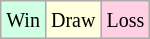<table class="wikitable">
<tr>
<td style="background-color: #d0ffe3;"><small>Win</small></td>
<td style="background-color: #ffffdd;"><small>Draw</small></td>
<td style="background-color: #ffd0e3;"><small>Loss</small></td>
</tr>
</table>
